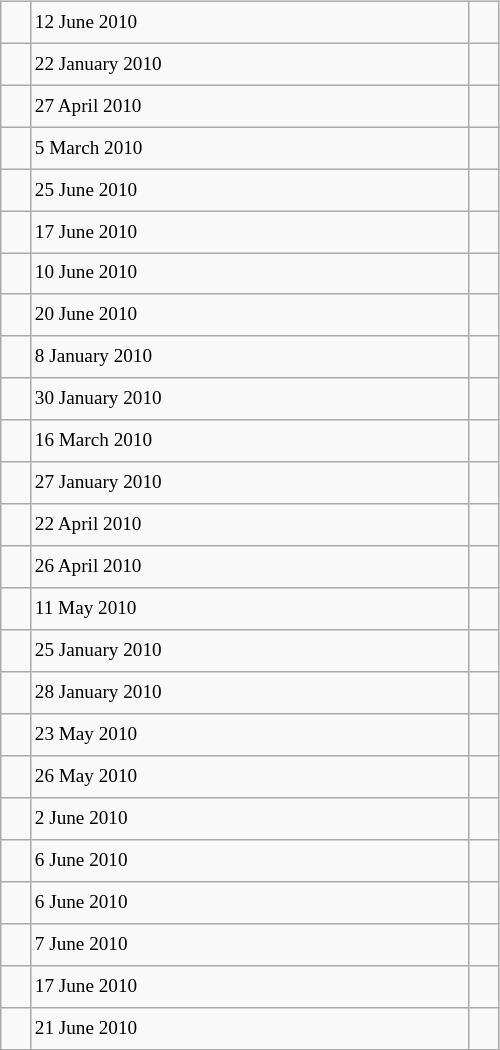<table class="wikitable" style="font-size: 80%; float: left; width: 26em; margin-right: 1em; height: 700px">
<tr>
<td></td>
<td>12 June 2010</td>
<td></td>
</tr>
<tr>
<td></td>
<td>22 January 2010</td>
<td></td>
</tr>
<tr>
<td></td>
<td>27 April 2010</td>
<td></td>
</tr>
<tr>
<td></td>
<td>5 March 2010</td>
<td></td>
</tr>
<tr>
<td></td>
<td>25 June 2010</td>
<td></td>
</tr>
<tr>
<td></td>
<td>17 June 2010</td>
<td></td>
</tr>
<tr>
<td></td>
<td>10 June 2010</td>
<td></td>
</tr>
<tr>
<td></td>
<td>20 June 2010</td>
<td></td>
</tr>
<tr>
<td></td>
<td>8 January 2010</td>
<td></td>
</tr>
<tr>
<td></td>
<td>30 January 2010</td>
<td></td>
</tr>
<tr>
<td></td>
<td>16 March 2010</td>
<td></td>
</tr>
<tr>
<td></td>
<td>27 January 2010</td>
<td></td>
</tr>
<tr>
<td></td>
<td>22 April 2010</td>
<td></td>
</tr>
<tr>
<td></td>
<td>26 April 2010</td>
<td></td>
</tr>
<tr>
<td></td>
<td>11 May 2010</td>
<td></td>
</tr>
<tr>
<td></td>
<td>25 January 2010</td>
<td></td>
</tr>
<tr>
<td></td>
<td>28 January 2010</td>
<td></td>
</tr>
<tr>
<td></td>
<td>23 May 2010</td>
<td></td>
</tr>
<tr>
<td></td>
<td>26 May 2010</td>
<td></td>
</tr>
<tr>
<td></td>
<td>2 June 2010</td>
<td></td>
</tr>
<tr>
<td></td>
<td>6 June 2010</td>
<td></td>
</tr>
<tr>
<td></td>
<td>6 June 2010</td>
<td></td>
</tr>
<tr>
<td></td>
<td>7 June 2010</td>
<td></td>
</tr>
<tr>
<td></td>
<td>17 June 2010</td>
<td></td>
</tr>
<tr>
<td></td>
<td>21 June 2010</td>
<td></td>
</tr>
</table>
